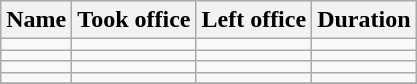<table class="wikitable">
<tr>
<th>Name</th>
<th>Took office</th>
<th>Left office</th>
<th>Duration</th>
</tr>
<tr>
<td></td>
<td></td>
<td></td>
<td></td>
</tr>
<tr>
<td></td>
<td></td>
<td></td>
<td></td>
</tr>
<tr>
<td></td>
<td></td>
<td></td>
<td></td>
</tr>
<tr>
<td></td>
<td></td>
<td></td>
<td></td>
</tr>
<tr>
</tr>
</table>
